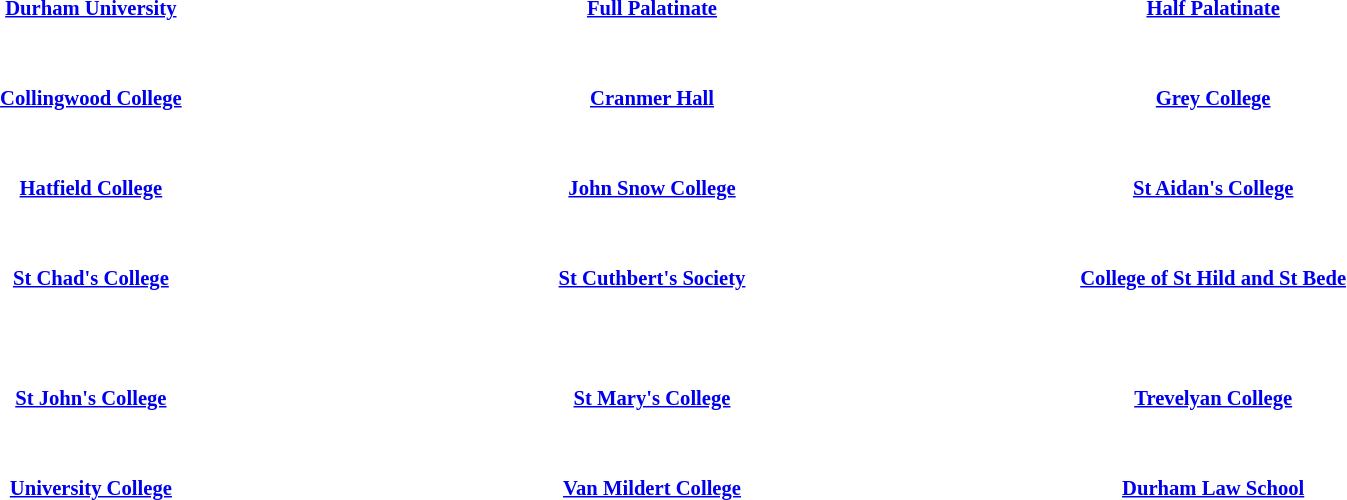<table class="toccolours" style="margin: 0 auto; width:90%; font-size: 0.86em">
<tr>
<th><a href='#'>Durham University</a></th>
<th><a href='#'>Full Palatinate</a></th>
<th><a href='#'>Half Palatinate</a></th>
</tr>
<tr>
<td style="width: 33%;"><br></td>
<td style="width: 33%;"><br></td>
<td style="width: 33%;"><br></td>
<td style="width: 33%;"></td>
</tr>
<tr>
<td> </td>
</tr>
<tr>
<th><a href='#'>Collingwood College</a></th>
<th><a href='#'>Cranmer Hall</a></th>
<th><a href='#'>Grey College</a></th>
</tr>
<tr>
<td><br></td>
<td><br></td>
<td><br></td>
</tr>
<tr>
<td> </td>
</tr>
<tr>
<th><a href='#'>Hatfield College</a></th>
<th><a href='#'>John Snow College</a></th>
<th><a href='#'>St Aidan's College</a></th>
</tr>
<tr>
<td><br></td>
<td><br></td>
<td><br></td>
</tr>
<tr>
<td> </td>
</tr>
<tr>
<th><a href='#'>St Chad's College</a></th>
<th><a href='#'>St Cuthbert's Society</a></th>
<th><a href='#'>College of St Hild and St Bede</a></th>
</tr>
<tr>
<td><br></td>
<td><br></td>
<td><br></td>
</tr>
<tr>
<td></td>
<td></td>
<td><br></td>
</tr>
<tr>
<td> </td>
</tr>
<tr>
<th><a href='#'>St John's College</a></th>
<th><a href='#'>St Mary's College</a></th>
<th><a href='#'>Trevelyan College</a></th>
</tr>
<tr>
<td><br></td>
<td><br></td>
<td><br></td>
</tr>
<tr>
<td> </td>
</tr>
<tr>
<th><a href='#'>University College</a></th>
<th><a href='#'>Van Mildert College</a></th>
<th><a href='#'>Durham Law School</a></th>
</tr>
<tr>
<td><br>
  </td>
<td><br></td>
<td><br></td>
</tr>
<tr>
<td></td>
<td><br></td>
<td> </td>
</tr>
<tr>
</tr>
</table>
